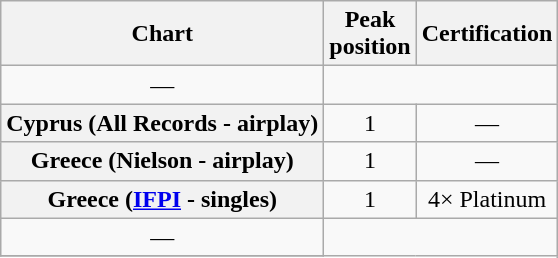<table class="wikitable sortable plainrowheaders">
<tr>
<th scope="col">Chart</th>
<th scope="col">Peak<br>position</th>
<th scope="col">Certification</th>
</tr>
<tr>
<td style="text-align:center;">—</td>
</tr>
<tr>
<th scope="row">Cyprus (All Records - airplay)</th>
<td style="text-align:center;">1</td>
<td style="text-align:center;">—</td>
</tr>
<tr>
<th scope="row">Greece (Nielson - airplay)</th>
<td style="text-align:center;">1</td>
<td style="text-align:center;">—</td>
</tr>
<tr>
<th scope="row">Greece (<a href='#'>IFPI</a> - singles)</th>
<td style="text-align:center;">1</td>
<td style="text-align:center;">4× Platinum</td>
</tr>
<tr>
<td style="text-align:center;">—</td>
</tr>
<tr>
</tr>
</table>
